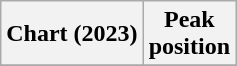<table class="wikitable plainrowheaders" style="text-align:center;">
<tr>
<th scope="col">Chart (2023)</th>
<th scope="col">Peak<br>position</th>
</tr>
<tr>
</tr>
</table>
